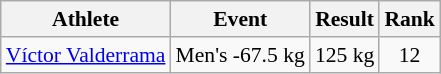<table class="wikitable" style="font-size:90%">
<tr>
<th>Athlete</th>
<th>Event</th>
<th>Result</th>
<th>Rank</th>
</tr>
<tr align=center>
<td align=left><a href='#'>Víctor Valderrama</a></td>
<td align=left>Men's -67.5 kg</td>
<td>125 kg</td>
<td>12</td>
</tr>
</table>
